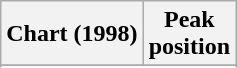<table class="wikitable">
<tr>
<th>Chart (1998)</th>
<th>Peak<br>position</th>
</tr>
<tr>
</tr>
<tr>
</tr>
<tr>
</tr>
</table>
